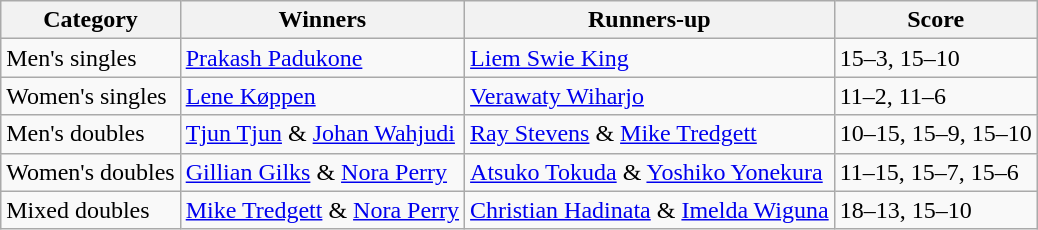<table class=wikitable style="margin:auto;">
<tr>
<th>Category</th>
<th>Winners</th>
<th>Runners-up</th>
<th>Score</th>
</tr>
<tr>
<td>Men's singles</td>
<td> <a href='#'>Prakash Padukone</a></td>
<td> <a href='#'>Liem Swie King</a></td>
<td>15–3, 15–10</td>
</tr>
<tr>
<td>Women's singles</td>
<td> <a href='#'>Lene Køppen</a></td>
<td> <a href='#'>Verawaty Wiharjo</a></td>
<td>11–2, 11–6</td>
</tr>
<tr>
<td>Men's doubles</td>
<td> <a href='#'>Tjun Tjun</a> & <a href='#'>Johan Wahjudi</a></td>
<td> <a href='#'>Ray Stevens</a> & <a href='#'>Mike Tredgett</a></td>
<td>10–15, 15–9, 15–10</td>
</tr>
<tr>
<td>Women's doubles</td>
<td> <a href='#'>Gillian Gilks</a> & <a href='#'>Nora Perry</a></td>
<td> <a href='#'>Atsuko Tokuda</a> & <a href='#'>Yoshiko Yonekura</a></td>
<td>11–15, 15–7, 15–6</td>
</tr>
<tr>
<td>Mixed doubles</td>
<td> <a href='#'>Mike Tredgett</a> & <a href='#'>Nora Perry</a></td>
<td> <a href='#'>Christian Hadinata</a> & <a href='#'>Imelda Wiguna</a></td>
<td>18–13, 15–10</td>
</tr>
</table>
